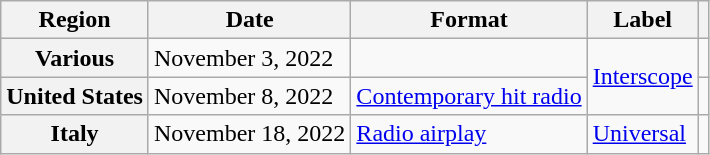<table class="wikitable plainrowheaders">
<tr>
<th scope="col">Region</th>
<th scope="col">Date</th>
<th scope="col">Format</th>
<th scope="col">Label</th>
<th scope="col"></th>
</tr>
<tr>
<th scope="row">Various</th>
<td>November 3, 2022</td>
<td></td>
<td rowspan="2"><a href='#'>Interscope</a></td>
<td style="text-align:center"></td>
</tr>
<tr>
<th scope="row">United States</th>
<td>November 8, 2022</td>
<td><a href='#'>Contemporary hit radio</a></td>
<td style="text-align:center"></td>
</tr>
<tr>
<th scope="row">Italy</th>
<td>November 18, 2022</td>
<td><a href='#'>Radio airplay</a></td>
<td><a href='#'>Universal</a></td>
<td style="text-align:center"></td>
</tr>
</table>
